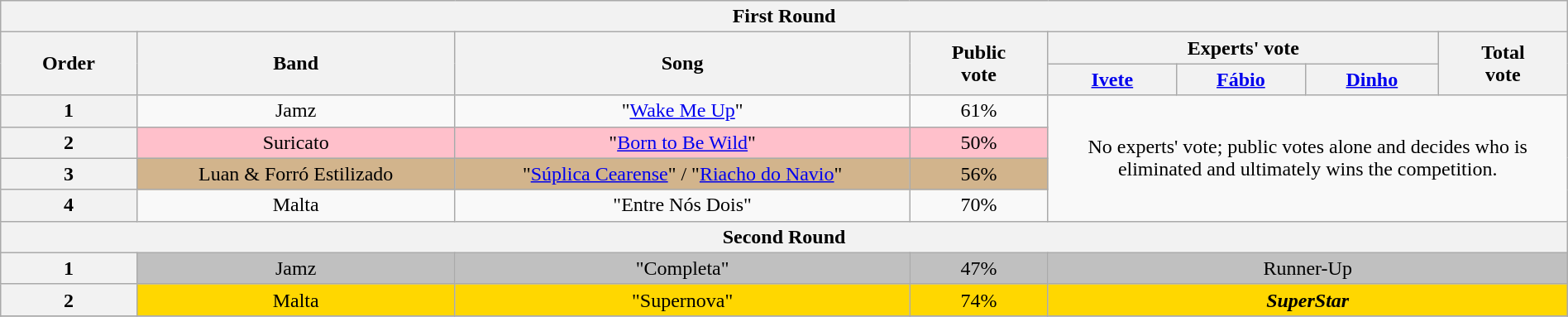<table class="wikitable" style="text-align: center;width:100%;">
<tr>
<th colspan=8>First Round</th>
</tr>
<tr>
<th width="010" rowspan=2>Order</th>
<th width="110" rowspan=2>Band</th>
<th width="160" rowspan=2>Song</th>
<th width="040" rowspan=2>Public<br>vote</th>
<th width="120" colspan=3>Experts' vote</th>
<th width="040" rowspan=2>Total<br>vote</th>
</tr>
<tr>
<th width="40"><a href='#'>Ivete</a></th>
<th width="40"><a href='#'>Fábio</a></th>
<th width="40"><a href='#'>Dinho</a></th>
</tr>
<tr>
<th>1</th>
<td>Jamz</td>
<td>"<a href='#'>Wake Me Up</a>"</td>
<td>61%</td>
<td rowspan=4 colspan=4>No experts' vote; public votes alone and decides who is eliminated and ultimately wins the competition.</td>
</tr>
<tr>
<th>2</th>
<td bgcolor="FFC0CB">Suricato</td>
<td bgcolor="FFC0CB">"<a href='#'>Born to Be Wild</a>"</td>
<td bgcolor="FFC0CB">50%</td>
</tr>
<tr>
<th>3</th>
<td bgcolor="D2B48C">Luan & Forró Estilizado</td>
<td bgcolor="D2B48C">"<a href='#'>Súplica Cearense</a>" / "<a href='#'>Riacho do Navio</a>"</td>
<td bgcolor="D2B48C">56%</td>
</tr>
<tr>
<th>4</th>
<td>Malta</td>
<td>"Entre Nós Dois"</td>
<td>70%</td>
</tr>
<tr>
<th colspan=8>Second Round</th>
</tr>
<tr>
<th>1</th>
<td bgcolor="C0C0C0">Jamz</td>
<td bgcolor="C0C0C0">"Completa"</td>
<td bgcolor="C0C0C0">47%</td>
<td bgcolor="C0C0C0" colspan=4>Runner-Up</td>
</tr>
<tr>
<th>2</th>
<td bgcolor="FFD700">Malta</td>
<td bgcolor="FFD700">"Supernova"</td>
<td bgcolor="FFD700">74%</td>
<td bgcolor="FFD700" colspan=4><strong><em>SuperStar</em></strong></td>
</tr>
<tr>
</tr>
</table>
